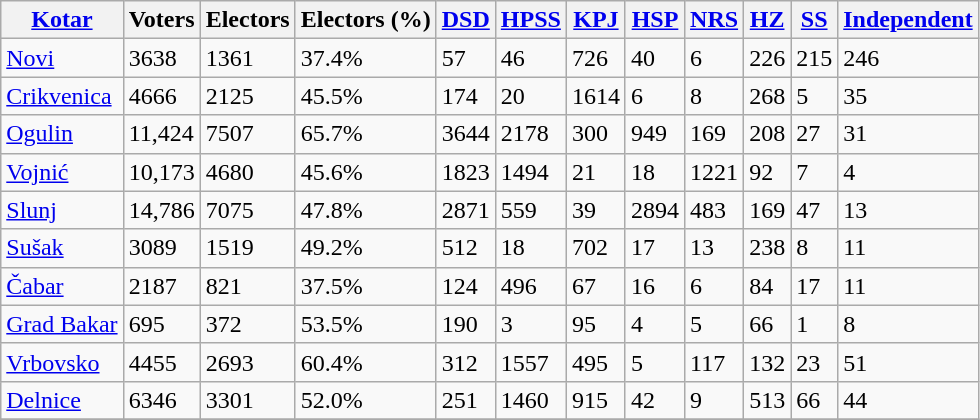<table class="wikitable sortable sticky-header">
<tr>
<th><a href='#'>Kotar</a></th>
<th>Voters</th>
<th>Electors</th>
<th>Electors (%)</th>
<th><a href='#'>DSD</a></th>
<th><a href='#'>HPSS</a></th>
<th><a href='#'>KPJ</a></th>
<th><a href='#'>HSP</a></th>
<th><a href='#'>NRS</a></th>
<th><a href='#'>HZ</a></th>
<th><a href='#'>SS</a></th>
<th><a href='#'>Independent</a></th>
</tr>
<tr>
<td><a href='#'>Novi</a></td>
<td>3638</td>
<td>1361</td>
<td>37.4%</td>
<td>57</td>
<td>46</td>
<td>726</td>
<td>40</td>
<td>6</td>
<td>226</td>
<td>215</td>
<td>246</td>
</tr>
<tr>
<td><a href='#'>Crikvenica</a></td>
<td>4666</td>
<td>2125</td>
<td>45.5%</td>
<td>174</td>
<td>20</td>
<td>1614</td>
<td>6</td>
<td>8</td>
<td>268</td>
<td>5</td>
<td>35</td>
</tr>
<tr>
<td><a href='#'>Ogulin</a></td>
<td>11,424</td>
<td>7507</td>
<td>65.7%</td>
<td>3644</td>
<td>2178</td>
<td>300</td>
<td>949</td>
<td>169</td>
<td>208</td>
<td>27</td>
<td>31</td>
</tr>
<tr>
<td><a href='#'>Vojnić</a></td>
<td>10,173</td>
<td>4680</td>
<td>45.6%</td>
<td>1823</td>
<td>1494</td>
<td>21</td>
<td>18</td>
<td>1221</td>
<td>92</td>
<td>7</td>
<td>4</td>
</tr>
<tr>
<td><a href='#'>Slunj</a></td>
<td>14,786</td>
<td>7075</td>
<td>47.8%</td>
<td>2871</td>
<td>559</td>
<td>39</td>
<td>2894</td>
<td>483</td>
<td>169</td>
<td>47</td>
<td>13</td>
</tr>
<tr>
<td><a href='#'>Sušak</a></td>
<td>3089</td>
<td>1519</td>
<td>49.2%</td>
<td>512</td>
<td>18</td>
<td>702</td>
<td>17</td>
<td>13</td>
<td>238</td>
<td>8</td>
<td>11</td>
</tr>
<tr>
<td><a href='#'>Čabar</a></td>
<td>2187</td>
<td>821</td>
<td>37.5%</td>
<td>124</td>
<td>496</td>
<td>67</td>
<td>16</td>
<td>6</td>
<td>84</td>
<td>17</td>
<td>11</td>
</tr>
<tr>
<td><a href='#'>Grad Bakar</a></td>
<td>695</td>
<td>372</td>
<td>53.5%</td>
<td>190</td>
<td>3</td>
<td>95</td>
<td>4</td>
<td>5</td>
<td>66</td>
<td>1</td>
<td>8</td>
</tr>
<tr>
<td><a href='#'>Vrbovsko</a></td>
<td>4455</td>
<td>2693</td>
<td>60.4%</td>
<td>312</td>
<td>1557</td>
<td>495</td>
<td>5</td>
<td>117</td>
<td>132</td>
<td>23</td>
<td>51</td>
</tr>
<tr>
<td><a href='#'>Delnice</a></td>
<td>6346</td>
<td>3301</td>
<td>52.0%</td>
<td>251</td>
<td>1460</td>
<td>915</td>
<td>42</td>
<td>9</td>
<td>513</td>
<td>66</td>
<td>44</td>
</tr>
<tr>
</tr>
</table>
